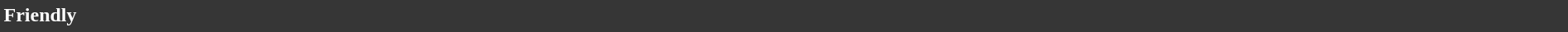<table style="width: 100%; background:#363636; color:white;">
<tr>
<td><strong>Friendly</strong></td>
</tr>
<tr>
</tr>
</table>
